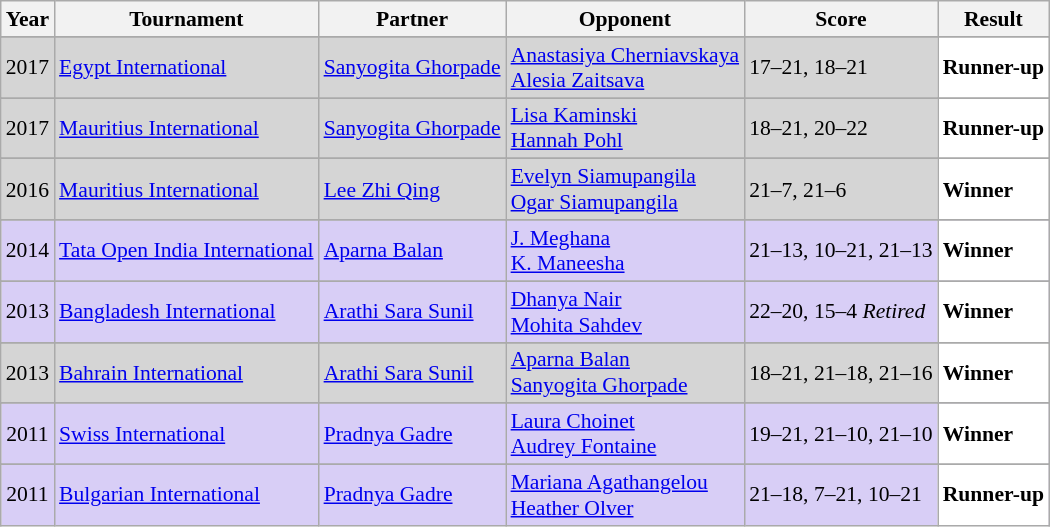<table class="sortable wikitable" style="font-size: 90%;">
<tr>
<th>Year</th>
<th>Tournament</th>
<th>Partner</th>
<th>Opponent</th>
<th>Score</th>
<th>Result</th>
</tr>
<tr>
</tr>
<tr style="background:#D5D5D5">
<td align="center">2017</td>
<td align="left"><a href='#'>Egypt International</a></td>
<td align="left"> <a href='#'>Sanyogita Ghorpade</a></td>
<td align="left"> <a href='#'>Anastasiya Cherniavskaya</a><br> <a href='#'>Alesia Zaitsava</a></td>
<td align="left">17–21, 18–21</td>
<td style="text-align:left; background:white"> <strong>Runner-up</strong></td>
</tr>
<tr>
</tr>
<tr style="background:#D5D5D5">
<td align="center">2017</td>
<td align="left"><a href='#'>Mauritius International</a></td>
<td align="left"> <a href='#'>Sanyogita Ghorpade</a></td>
<td align="left"> <a href='#'>Lisa Kaminski</a><br> <a href='#'>Hannah Pohl</a></td>
<td align="left">18–21, 20–22</td>
<td style="text-align:left; background:white"> <strong>Runner-up</strong></td>
</tr>
<tr>
</tr>
<tr style="background:#D5D5D5">
<td align="center">2016</td>
<td align="left"><a href='#'>Mauritius International</a></td>
<td align="left"> <a href='#'>Lee Zhi Qing</a></td>
<td align="left"> <a href='#'>Evelyn Siamupangila</a><br> <a href='#'>Ogar Siamupangila</a></td>
<td align="left">21–7, 21–6</td>
<td style="text-align:left; background:white"> <strong>Winner</strong></td>
</tr>
<tr>
</tr>
<tr style="background:#D8CEF6">
<td align="center">2014</td>
<td align="left"><a href='#'>Tata Open India International</a></td>
<td align="left"> <a href='#'>Aparna Balan</a></td>
<td align="left"> <a href='#'>J. Meghana</a><br> <a href='#'>K. Maneesha</a></td>
<td align="left">21–13, 10–21, 21–13</td>
<td style="text-align:left; background:white"> <strong>Winner</strong></td>
</tr>
<tr>
</tr>
<tr style="background:#D8CEF6">
<td align="center">2013</td>
<td align="left"><a href='#'>Bangladesh International</a></td>
<td align="left"> <a href='#'>Arathi Sara Sunil</a></td>
<td align="left"> <a href='#'>Dhanya Nair</a><br> <a href='#'>Mohita Sahdev</a></td>
<td align="left">22–20, 15–4 <em>Retired</em></td>
<td style="text-align:left; background:white"> <strong>Winner</strong></td>
</tr>
<tr>
</tr>
<tr style="background:#D5D5D5">
<td align="center">2013</td>
<td align="left"><a href='#'>Bahrain International</a></td>
<td align="left"> <a href='#'>Arathi Sara Sunil</a></td>
<td align="left"> <a href='#'>Aparna Balan</a><br> <a href='#'>Sanyogita Ghorpade</a></td>
<td align="left">18–21, 21–18, 21–16</td>
<td style="text-align:left; background:white"> <strong>Winner</strong></td>
</tr>
<tr>
</tr>
<tr style="background:#D8CEF6">
<td align="center">2011</td>
<td align="left"><a href='#'>Swiss International</a></td>
<td align="left"> <a href='#'>Pradnya Gadre</a></td>
<td align="left"> <a href='#'>Laura Choinet</a><br> <a href='#'>Audrey Fontaine</a></td>
<td align="left">19–21, 21–10, 21–10</td>
<td style="text-align:left; background:white"> <strong>Winner</strong></td>
</tr>
<tr>
</tr>
<tr style="background:#D8CEF6">
<td align="center">2011</td>
<td align="left"><a href='#'>Bulgarian International</a></td>
<td align="left"> <a href='#'>Pradnya Gadre</a></td>
<td align="left"> <a href='#'>Mariana Agathangelou</a><br> <a href='#'>Heather Olver</a></td>
<td align="left">21–18, 7–21, 10–21</td>
<td style="text-align:left; background:white"> <strong>Runner-up</strong></td>
</tr>
</table>
